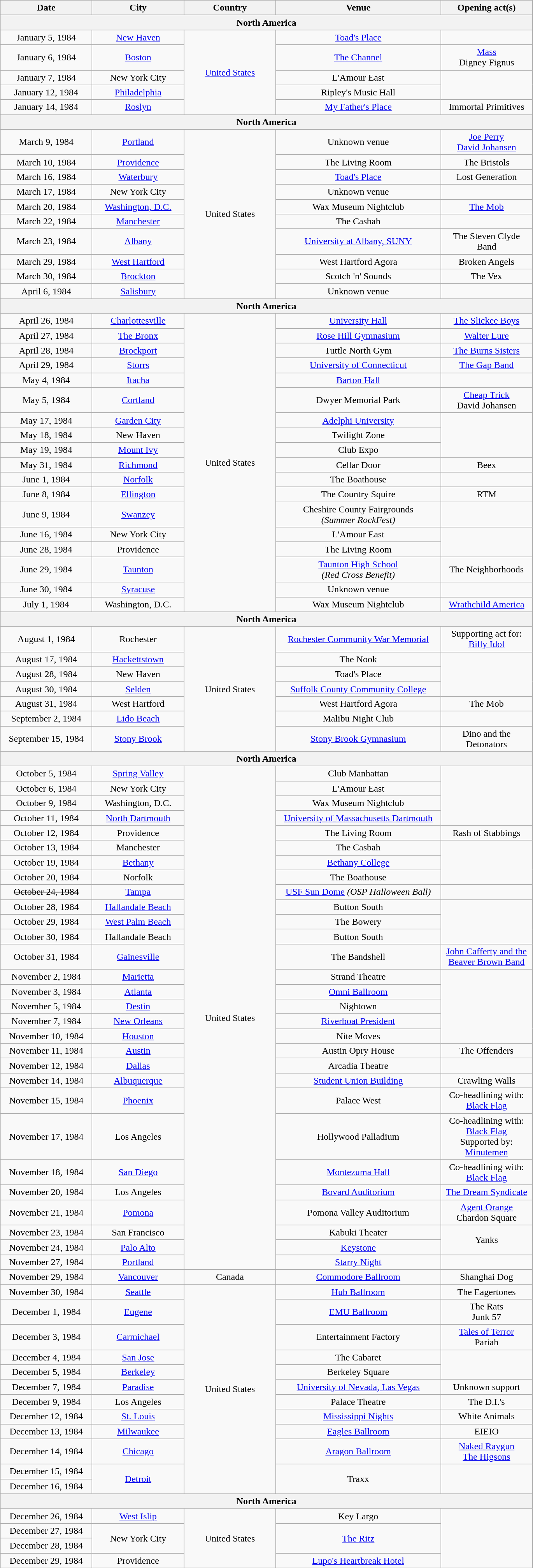<table class="wikitable" style="text-align:center;">
<tr>
<th width="150">Date</th>
<th width="150">City</th>
<th width="150">Country</th>
<th width="275">Venue</th>
<th width="150">Opening act(s)</th>
</tr>
<tr>
<th colspan="5">North America</th>
</tr>
<tr>
<td>January 5, 1984</td>
<td><a href='#'>New Haven</a></td>
<td rowspan="5"><a href='#'>United States</a></td>
<td><a href='#'>Toad's Place</a></td>
<td></td>
</tr>
<tr>
<td>January 6, 1984</td>
<td><a href='#'>Boston</a></td>
<td><a href='#'>The Channel</a></td>
<td><a href='#'>Mass</a><br>Digney Fignus</td>
</tr>
<tr>
<td>January 7, 1984</td>
<td>New York City</td>
<td>L'Amour East</td>
<td rowspan="2"></td>
</tr>
<tr>
<td>January 12, 1984</td>
<td><a href='#'>Philadelphia</a></td>
<td>Ripley's Music Hall</td>
</tr>
<tr>
<td>January 14, 1984</td>
<td><a href='#'>Roslyn</a></td>
<td><a href='#'>My Father's Place</a></td>
<td>Immortal Primitives</td>
</tr>
<tr>
<th colspan="5">North America</th>
</tr>
<tr>
<td>March 9, 1984</td>
<td><a href='#'>Portland</a></td>
<td rowspan="10">United States</td>
<td>Unknown venue</td>
<td><a href='#'>Joe Perry</a><br><a href='#'>David Johansen</a></td>
</tr>
<tr>
<td>March 10, 1984</td>
<td><a href='#'>Providence</a></td>
<td>The Living Room</td>
<td>The Bristols</td>
</tr>
<tr>
<td>March 16, 1984</td>
<td><a href='#'>Waterbury</a></td>
<td><a href='#'>Toad's Place</a></td>
<td>Lost Generation</td>
</tr>
<tr>
<td>March 17, 1984</td>
<td>New York City</td>
<td>Unknown venue</td>
<td></td>
</tr>
<tr>
<td>March 20, 1984</td>
<td><a href='#'>Washington, D.C.</a></td>
<td>Wax Museum Nightclub</td>
<td><a href='#'>The Mob</a></td>
</tr>
<tr>
<td>March 22, 1984</td>
<td><a href='#'>Manchester</a></td>
<td>The Casbah</td>
<td></td>
</tr>
<tr>
<td>March 23, 1984</td>
<td><a href='#'>Albany</a></td>
<td><a href='#'>University at Albany, SUNY</a></td>
<td>The Steven Clyde Band</td>
</tr>
<tr>
<td>March 29, 1984</td>
<td><a href='#'>West Hartford</a></td>
<td>West Hartford Agora</td>
<td>Broken Angels</td>
</tr>
<tr>
<td>March 30, 1984</td>
<td><a href='#'>Brockton</a></td>
<td>Scotch 'n' Sounds</td>
<td>The Vex</td>
</tr>
<tr>
<td>April 6, 1984</td>
<td><a href='#'>Salisbury</a></td>
<td>Unknown venue</td>
<td></td>
</tr>
<tr>
<th colspan="5">North America</th>
</tr>
<tr>
<td>April 26, 1984</td>
<td><a href='#'>Charlottesville</a></td>
<td rowspan="18">United States</td>
<td><a href='#'>University Hall</a></td>
<td><a href='#'>The Slickee Boys</a></td>
</tr>
<tr>
<td>April 27, 1984</td>
<td><a href='#'>The Bronx</a></td>
<td><a href='#'>Rose Hill Gymnasium</a></td>
<td><a href='#'>Walter Lure</a></td>
</tr>
<tr>
<td>April 28, 1984</td>
<td><a href='#'>Brockport</a></td>
<td>Tuttle North Gym</td>
<td><a href='#'>The Burns Sisters</a></td>
</tr>
<tr>
<td>April 29, 1984</td>
<td><a href='#'>Storrs</a></td>
<td><a href='#'>University of Connecticut</a></td>
<td><a href='#'>The Gap Band</a></td>
</tr>
<tr>
<td>May 4, 1984</td>
<td><a href='#'>Itacha</a></td>
<td><a href='#'>Barton Hall</a></td>
<td></td>
</tr>
<tr>
<td>May 5, 1984</td>
<td><a href='#'>Cortland</a></td>
<td>Dwyer Memorial Park</td>
<td><a href='#'>Cheap Trick</a><br>David Johansen</td>
</tr>
<tr>
<td>May 17, 1984</td>
<td><a href='#'>Garden City</a></td>
<td><a href='#'>Adelphi University</a></td>
<td rowspan="3"></td>
</tr>
<tr>
<td>May 18, 1984</td>
<td>New Haven</td>
<td>Twilight Zone</td>
</tr>
<tr>
<td>May 19, 1984</td>
<td><a href='#'>Mount Ivy</a></td>
<td>Club Expo</td>
</tr>
<tr>
<td>May 31, 1984</td>
<td><a href='#'>Richmond</a></td>
<td>Cellar Door</td>
<td>Beex</td>
</tr>
<tr>
<td>June 1, 1984</td>
<td><a href='#'>Norfolk</a></td>
<td>The Boathouse</td>
<td></td>
</tr>
<tr>
<td>June 8, 1984</td>
<td><a href='#'>Ellington</a></td>
<td>The Country Squire</td>
<td>RTM</td>
</tr>
<tr>
<td>June 9, 1984</td>
<td><a href='#'>Swanzey</a></td>
<td>Cheshire County Fairgrounds<br><em>(Summer RockFest)</em></td>
<td></td>
</tr>
<tr>
<td>June 16, 1984</td>
<td>New York City</td>
<td>L'Amour East</td>
<td rowspan="2"></td>
</tr>
<tr>
<td>June 28, 1984</td>
<td>Providence</td>
<td>The Living Room</td>
</tr>
<tr>
<td>June 29, 1984</td>
<td><a href='#'>Taunton</a></td>
<td><a href='#'>Taunton High School</a><br><em>(Red Cross Benefit)</em></td>
<td>The Neighborhoods</td>
</tr>
<tr>
<td>June 30, 1984</td>
<td><a href='#'>Syracuse</a></td>
<td>Unknown venue</td>
<td></td>
</tr>
<tr>
<td>July 1, 1984</td>
<td>Washington, D.C.</td>
<td>Wax Museum Nightclub</td>
<td><a href='#'>Wrathchild America</a></td>
</tr>
<tr>
<th colspan="5">North America</th>
</tr>
<tr>
<td>August 1, 1984</td>
<td>Rochester</td>
<td rowspan="7">United States</td>
<td><a href='#'>Rochester Community War Memorial</a></td>
<td>Supporting act for:<br><a href='#'>Billy Idol</a></td>
</tr>
<tr>
<td>August 17, 1984</td>
<td><a href='#'>Hackettstown</a></td>
<td>The Nook</td>
<td rowspan="3"></td>
</tr>
<tr>
<td>August 28, 1984</td>
<td>New Haven</td>
<td>Toad's Place</td>
</tr>
<tr>
<td>August 30, 1984</td>
<td><a href='#'>Selden</a></td>
<td><a href='#'>Suffolk County Community College</a></td>
</tr>
<tr>
<td>August 31, 1984</td>
<td>West Hartford</td>
<td>West Hartford Agora</td>
<td>The Mob</td>
</tr>
<tr>
<td>September 2, 1984</td>
<td><a href='#'>Lido Beach</a></td>
<td>Malibu Night Club</td>
<td></td>
</tr>
<tr>
<td>September 15, 1984</td>
<td><a href='#'>Stony Brook</a></td>
<td><a href='#'>Stony Brook Gymnasium</a></td>
<td>Dino and the Detonators</td>
</tr>
<tr>
<th colspan="5">North America</th>
</tr>
<tr>
<td>October 5, 1984</td>
<td><a href='#'>Spring Valley</a></td>
<td rowspan="29">United States</td>
<td>Club Manhattan</td>
<td rowspan="4"></td>
</tr>
<tr>
<td>October 6, 1984</td>
<td>New York City</td>
<td>L'Amour East</td>
</tr>
<tr>
<td>October 9, 1984</td>
<td>Washington, D.C.</td>
<td>Wax Museum Nightclub</td>
</tr>
<tr>
<td>October 11, 1984</td>
<td><a href='#'>North Dartmouth</a></td>
<td><a href='#'>University of Massachusetts Dartmouth</a></td>
</tr>
<tr>
<td>October 12, 1984</td>
<td>Providence</td>
<td>The Living Room</td>
<td>Rash of Stabbings</td>
</tr>
<tr>
<td>October 13, 1984</td>
<td>Manchester</td>
<td>The Casbah</td>
<td rowspan="3"></td>
</tr>
<tr>
<td>October 19, 1984</td>
<td><a href='#'>Bethany</a></td>
<td><a href='#'>Bethany College</a></td>
</tr>
<tr>
<td>October 20, 1984</td>
<td>Norfolk</td>
<td>The Boathouse</td>
</tr>
<tr>
<td><s>October 24, 1984</s></td>
<td><a href='#'>Tampa</a></td>
<td><a href='#'>USF Sun Dome</a> <em>(OSP Halloween Ball)</em></td>
<td></td>
</tr>
<tr>
<td>October 28, 1984</td>
<td><a href='#'>Hallandale Beach</a></td>
<td>Button South</td>
<td rowspan="3"></td>
</tr>
<tr>
<td>October 29, 1984</td>
<td><a href='#'>West Palm Beach</a></td>
<td>The Bowery</td>
</tr>
<tr>
<td>October 30, 1984</td>
<td>Hallandale Beach</td>
<td>Button South</td>
</tr>
<tr>
<td>October 31, 1984</td>
<td><a href='#'>Gainesville</a></td>
<td>The Bandshell</td>
<td><a href='#'>John Cafferty and the Beaver Brown Band</a></td>
</tr>
<tr>
<td>November 2, 1984</td>
<td><a href='#'>Marietta</a></td>
<td>Strand Theatre</td>
<td rowspan="5"></td>
</tr>
<tr>
<td>November 3, 1984</td>
<td><a href='#'>Atlanta</a></td>
<td><a href='#'>Omni Ballroom</a></td>
</tr>
<tr>
<td>November 5, 1984</td>
<td><a href='#'>Destin</a></td>
<td>Nightown</td>
</tr>
<tr>
<td>November 7, 1984</td>
<td><a href='#'>New Orleans</a></td>
<td><a href='#'>Riverboat President</a></td>
</tr>
<tr>
<td>November 10, 1984</td>
<td><a href='#'>Houston</a></td>
<td>Nite Moves</td>
</tr>
<tr>
<td>November 11, 1984</td>
<td><a href='#'>Austin</a></td>
<td>Austin Opry House</td>
<td>The Offenders</td>
</tr>
<tr>
<td>November 12, 1984</td>
<td><a href='#'>Dallas</a></td>
<td>Arcadia Theatre</td>
<td></td>
</tr>
<tr>
<td>November 14, 1984</td>
<td><a href='#'>Albuquerque</a></td>
<td><a href='#'>Student Union Building</a></td>
<td>Crawling Walls</td>
</tr>
<tr>
<td>November 15, 1984</td>
<td><a href='#'>Phoenix</a></td>
<td>Palace West</td>
<td>Co-headlining with:<br><a href='#'>Black Flag</a></td>
</tr>
<tr>
<td>November 17, 1984</td>
<td>Los Angeles</td>
<td>Hollywood Palladium</td>
<td>Co-headlining with:<br><a href='#'>Black Flag</a><br>Supported by:<br><a href='#'>Minutemen</a></td>
</tr>
<tr>
<td>November 18, 1984</td>
<td><a href='#'>San Diego</a></td>
<td><a href='#'>Montezuma Hall</a></td>
<td>Co-headlining with:<br><a href='#'>Black Flag</a></td>
</tr>
<tr>
<td>November 20, 1984</td>
<td>Los Angeles</td>
<td><a href='#'>Bovard Auditorium</a></td>
<td><a href='#'>The Dream Syndicate</a></td>
</tr>
<tr>
<td>November 21, 1984</td>
<td><a href='#'>Pomona</a></td>
<td>Pomona Valley Auditorium</td>
<td><a href='#'>Agent Orange</a><br>Chardon Square</td>
</tr>
<tr>
<td>November 23, 1984</td>
<td>San Francisco</td>
<td>Kabuki Theater</td>
<td rowspan="2">Yanks</td>
</tr>
<tr>
<td>November 24, 1984</td>
<td><a href='#'>Palo Alto</a></td>
<td><a href='#'>Keystone</a></td>
</tr>
<tr>
<td>November 27, 1984</td>
<td><a href='#'>Portland</a></td>
<td><a href='#'>Starry Night</a></td>
<td></td>
</tr>
<tr>
<td>November 29, 1984</td>
<td><a href='#'>Vancouver</a></td>
<td>Canada</td>
<td><a href='#'>Commodore Ballroom</a></td>
<td>Shanghai Dog</td>
</tr>
<tr>
<td>November 30, 1984</td>
<td><a href='#'>Seattle</a></td>
<td rowspan="12">United States</td>
<td><a href='#'>Hub Ballroom</a></td>
<td>The Eagertones</td>
</tr>
<tr>
<td>December 1, 1984</td>
<td><a href='#'>Eugene</a></td>
<td><a href='#'>EMU Ballroom</a></td>
<td>The Rats<br>Junk 57</td>
</tr>
<tr>
<td>December 3, 1984</td>
<td><a href='#'>Carmichael</a></td>
<td>Entertainment Factory</td>
<td><a href='#'>Tales of Terror</a><br>Pariah</td>
</tr>
<tr>
<td>December 4, 1984</td>
<td><a href='#'>San Jose</a></td>
<td>The Cabaret</td>
<td rowspan="2"></td>
</tr>
<tr>
<td>December 5, 1984</td>
<td><a href='#'>Berkeley</a></td>
<td>Berkeley Square</td>
</tr>
<tr>
<td>December 7, 1984</td>
<td><a href='#'>Paradise</a></td>
<td><a href='#'>University of Nevada, Las Vegas</a></td>
<td>Unknown support</td>
</tr>
<tr>
<td>December 9, 1984</td>
<td>Los Angeles</td>
<td>Palace Theatre</td>
<td>The D.I.'s</td>
</tr>
<tr>
<td>December 12, 1984</td>
<td><a href='#'>St. Louis</a></td>
<td><a href='#'>Mississippi Nights</a></td>
<td>White Animals</td>
</tr>
<tr>
<td>December 13, 1984</td>
<td><a href='#'>Milwaukee</a></td>
<td><a href='#'>Eagles Ballroom</a></td>
<td>EIEIO</td>
</tr>
<tr>
<td>December 14, 1984</td>
<td><a href='#'>Chicago</a></td>
<td><a href='#'>Aragon Ballroom</a></td>
<td><a href='#'>Naked Raygun</a><br><a href='#'>The Higsons</a></td>
</tr>
<tr>
<td>December 15, 1984</td>
<td rowspan="2"><a href='#'>Detroit</a></td>
<td rowspan="2">Traxx</td>
<td rowspan="2"></td>
</tr>
<tr>
<td>December 16, 1984</td>
</tr>
<tr>
<th colspan="5">North America</th>
</tr>
<tr>
<td>December 26, 1984</td>
<td><a href='#'>West Islip</a></td>
<td rowspan="4">United States</td>
<td>Key Largo</td>
<td rowspan="4"></td>
</tr>
<tr>
<td>December 27, 1984</td>
<td rowspan="2">New York City</td>
<td rowspan="2"><a href='#'>The Ritz</a></td>
</tr>
<tr>
<td>December 28, 1984</td>
</tr>
<tr>
<td>December 29, 1984</td>
<td>Providence</td>
<td><a href='#'>Lupo's Heartbreak Hotel</a></td>
</tr>
</table>
